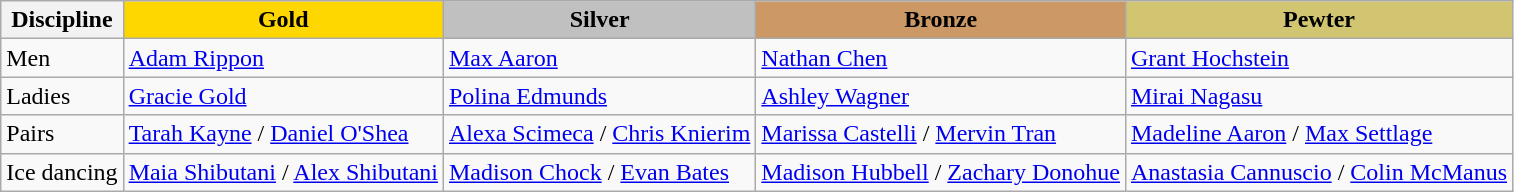<table class="wikitable">
<tr>
<th>Discipline</th>
<td align=center bgcolor=gold><strong>Gold</strong></td>
<td align=center bgcolor=silver><strong>Silver</strong></td>
<td align=center bgcolor=cc9966><strong>Bronze</strong></td>
<td align=center bgcolor=d1c571><strong>Pewter</strong></td>
</tr>
<tr>
<td>Men</td>
<td><a href='#'>Adam Rippon</a></td>
<td><a href='#'>Max Aaron</a></td>
<td><a href='#'>Nathan Chen</a></td>
<td><a href='#'>Grant Hochstein</a></td>
</tr>
<tr>
<td>Ladies</td>
<td><a href='#'>Gracie Gold</a></td>
<td><a href='#'>Polina Edmunds</a></td>
<td><a href='#'>Ashley Wagner</a></td>
<td><a href='#'>Mirai Nagasu</a></td>
</tr>
<tr>
<td>Pairs</td>
<td><a href='#'>Tarah Kayne</a> / <a href='#'>Daniel O'Shea</a></td>
<td><a href='#'>Alexa Scimeca</a> / <a href='#'>Chris Knierim</a></td>
<td><a href='#'>Marissa Castelli</a> / <a href='#'>Mervin Tran</a></td>
<td><a href='#'>Madeline Aaron</a> / <a href='#'>Max Settlage</a></td>
</tr>
<tr>
<td>Ice dancing</td>
<td><a href='#'>Maia Shibutani</a> / <a href='#'>Alex Shibutani</a></td>
<td><a href='#'>Madison Chock</a> / <a href='#'>Evan Bates</a></td>
<td><a href='#'>Madison Hubbell</a> / <a href='#'>Zachary Donohue</a></td>
<td><a href='#'>Anastasia Cannuscio</a> / <a href='#'>Colin McManus</a></td>
</tr>
</table>
